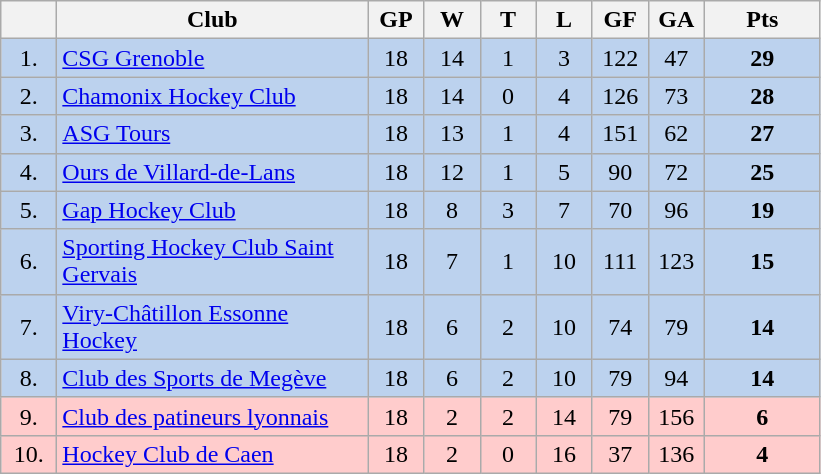<table class="wikitable">
<tr>
<th width="30"></th>
<th width="200">Club</th>
<th width="30">GP</th>
<th width="30">W</th>
<th width="30">T</th>
<th width="30">L</th>
<th width="30">GF</th>
<th width="30">GA</th>
<th width="70">Pts</th>
</tr>
<tr bgcolor="#BCD2EE" align="center">
<td>1.</td>
<td align="left"><a href='#'>CSG Grenoble</a></td>
<td>18</td>
<td>14</td>
<td>1</td>
<td>3</td>
<td>122</td>
<td>47</td>
<td><strong>29</strong></td>
</tr>
<tr bgcolor="#BCD2EE" align="center">
<td>2.</td>
<td align="left"><a href='#'>Chamonix Hockey Club</a></td>
<td>18</td>
<td>14</td>
<td>0</td>
<td>4</td>
<td>126</td>
<td>73</td>
<td><strong>28</strong></td>
</tr>
<tr bgcolor="#BCD2EE" align="center">
<td>3.</td>
<td align="left"><a href='#'>ASG Tours</a></td>
<td>18</td>
<td>13</td>
<td>1</td>
<td>4</td>
<td>151</td>
<td>62</td>
<td><strong>27</strong></td>
</tr>
<tr bgcolor="#BCD2EE" align="center">
<td>4.</td>
<td align="left"><a href='#'>Ours de Villard-de-Lans</a></td>
<td>18</td>
<td>12</td>
<td>1</td>
<td>5</td>
<td>90</td>
<td>72</td>
<td><strong>25</strong></td>
</tr>
<tr bgcolor="#BCD2EE" align="center">
<td>5.</td>
<td align="left"><a href='#'>Gap Hockey Club</a></td>
<td>18</td>
<td>8</td>
<td>3</td>
<td>7</td>
<td>70</td>
<td>96</td>
<td><strong>19</strong></td>
</tr>
<tr bgcolor="#BCD2EE" align="center">
<td>6.</td>
<td align="left"><a href='#'>Sporting Hockey Club Saint Gervais</a></td>
<td>18</td>
<td>7</td>
<td>1</td>
<td>10</td>
<td>111</td>
<td>123</td>
<td><strong>15</strong></td>
</tr>
<tr bgcolor="#BCD2EE" align="center">
<td>7.</td>
<td align="left"><a href='#'>Viry-Châtillon Essonne Hockey&lrm;</a></td>
<td>18</td>
<td>6</td>
<td>2</td>
<td>10</td>
<td>74</td>
<td>79</td>
<td><strong>14</strong></td>
</tr>
<tr bgcolor="#BCD2EE" align="center">
<td>8.</td>
<td align="left"><a href='#'>Club des Sports de Megève</a></td>
<td>18</td>
<td>6</td>
<td>2</td>
<td>10</td>
<td>79</td>
<td>94</td>
<td><strong>14</strong></td>
</tr>
<tr bgcolor="#FFCCCC" align="center">
<td>9.</td>
<td align="left"><a href='#'>Club des patineurs lyonnais</a></td>
<td>18</td>
<td>2</td>
<td>2</td>
<td>14</td>
<td>79</td>
<td>156</td>
<td><strong>6</strong></td>
</tr>
<tr bgcolor="#FFCCCC" align="center">
<td>10.</td>
<td align="left"><a href='#'>Hockey Club de Caen</a></td>
<td>18</td>
<td>2</td>
<td>0</td>
<td>16</td>
<td>37</td>
<td>136</td>
<td><strong>4</strong></td>
</tr>
</table>
